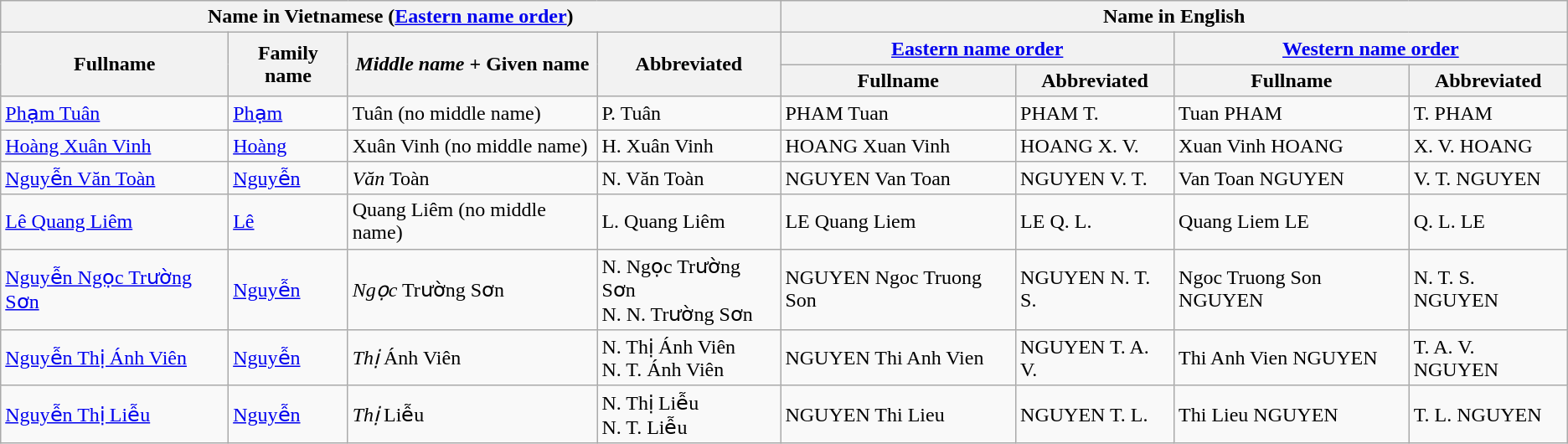<table class="wikitable">
<tr>
<th colspan="4">Name in Vietnamese (<a href='#'>Eastern name order</a>)</th>
<th colspan="4">Name in English</th>
</tr>
<tr>
<th rowspan="2">Fullname</th>
<th rowspan="2">Family name</th>
<th rowspan="2"><em>Middle name</em> + Given name</th>
<th rowspan="2">Abbreviated</th>
<th colspan="2"><a href='#'>Eastern name order</a></th>
<th colspan="2"><a href='#'>Western name order</a></th>
</tr>
<tr>
<th>Fullname</th>
<th>Abbreviated</th>
<th>Fullname</th>
<th>Abbreviated</th>
</tr>
<tr>
<td><a href='#'>Phạm Tuân</a></td>
<td><a href='#'>Phạm</a></td>
<td>Tuân (no middle name)</td>
<td>P. Tuân</td>
<td>PHAM Tuan</td>
<td>PHAM T.</td>
<td>Tuan PHAM</td>
<td>T. PHAM</td>
</tr>
<tr>
<td><a href='#'>Hoàng Xuân Vinh</a></td>
<td><a href='#'>Hoàng</a></td>
<td>Xuân Vinh (no middle name)</td>
<td>H. Xuân Vinh</td>
<td>HOANG Xuan Vinh</td>
<td>HOANG X. V.</td>
<td>Xuan Vinh HOANG</td>
<td>X. V. HOANG</td>
</tr>
<tr>
<td><a href='#'>Nguyễn Văn Toàn</a></td>
<td><a href='#'>Nguyễn</a></td>
<td><em>Văn</em> Toàn</td>
<td>N. Văn Toàn</td>
<td>NGUYEN Van Toan</td>
<td>NGUYEN V. T.</td>
<td>Van Toan NGUYEN</td>
<td>V. T. NGUYEN</td>
</tr>
<tr>
<td><a href='#'>Lê Quang Liêm</a></td>
<td><a href='#'>Lê</a></td>
<td>Quang Liêm (no middle name)</td>
<td>L. Quang Liêm</td>
<td>LE Quang Liem</td>
<td>LE Q. L.</td>
<td>Quang Liem LE</td>
<td>Q. L. LE</td>
</tr>
<tr>
<td><a href='#'>Nguyễn Ngọc Trường Sơn</a></td>
<td><a href='#'>Nguyễn</a></td>
<td><em>Ngọc</em> Trường Sơn</td>
<td>N. Ngọc Trường Sơn<br>N. N. Trường Sơn</td>
<td>NGUYEN Ngoc Truong Son</td>
<td>NGUYEN N. T. S.</td>
<td>Ngoc Truong Son NGUYEN</td>
<td>N. T. S. NGUYEN</td>
</tr>
<tr>
<td><a href='#'>Nguyễn Thị Ánh Viên</a></td>
<td><a href='#'>Nguyễn</a></td>
<td><em>Thị</em> Ánh Viên</td>
<td>N. Thị Ánh Viên<br>N. T. Ánh Viên</td>
<td>NGUYEN Thi Anh Vien</td>
<td>NGUYEN T. A. V.</td>
<td>Thi Anh Vien NGUYEN</td>
<td>T. A. V. NGUYEN</td>
</tr>
<tr>
<td><a href='#'>Nguyễn Thị Liễu</a></td>
<td><a href='#'>Nguyễn</a></td>
<td><em>Thị</em> Liễu</td>
<td>N. Thị Liễu<br>N. T. Liễu</td>
<td>NGUYEN Thi Lieu</td>
<td>NGUYEN T. L.</td>
<td>Thi Lieu NGUYEN</td>
<td>T. L. NGUYEN</td>
</tr>
</table>
